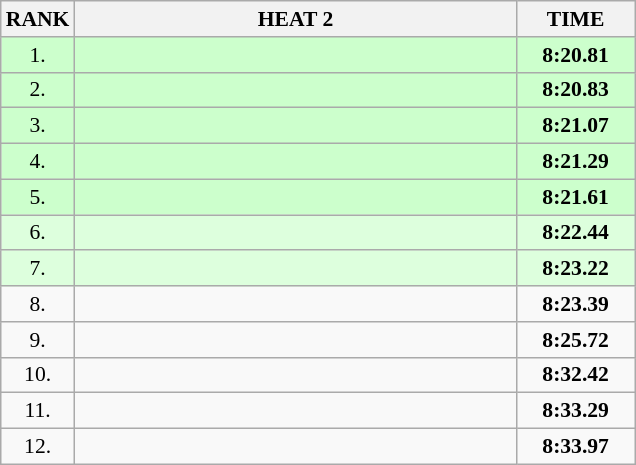<table class="wikitable" style="border-collapse: collapse; font-size: 90%;">
<tr>
<th>RANK</th>
<th style="width: 20em">HEAT 2</th>
<th style="width: 5em">TIME</th>
</tr>
<tr style="background:#ccffcc;">
<td align="center">1.</td>
<td></td>
<td align="center"><strong>8:20.81</strong></td>
</tr>
<tr style="background:#ccffcc;">
<td align="center">2.</td>
<td></td>
<td align="center"><strong>8:20.83</strong></td>
</tr>
<tr style="background:#ccffcc;">
<td align="center">3.</td>
<td></td>
<td align="center"><strong>8:21.07</strong></td>
</tr>
<tr style="background:#ccffcc;">
<td align="center">4.</td>
<td></td>
<td align="center"><strong>8:21.29</strong></td>
</tr>
<tr style="background:#ccffcc;">
<td align="center">5.</td>
<td></td>
<td align="center"><strong>8:21.61</strong></td>
</tr>
<tr style="background:#ddffdd;">
<td align="center">6.</td>
<td></td>
<td align="center"><strong>8:22.44</strong></td>
</tr>
<tr style="background:#ddffdd;">
<td align="center">7.</td>
<td></td>
<td align="center"><strong>8:23.22</strong></td>
</tr>
<tr>
<td align="center">8.</td>
<td></td>
<td align="center"><strong>8:23.39</strong></td>
</tr>
<tr>
<td align="center">9.</td>
<td></td>
<td align="center"><strong>8:25.72</strong></td>
</tr>
<tr>
<td align="center">10.</td>
<td></td>
<td align="center"><strong>8:32.42</strong></td>
</tr>
<tr>
<td align="center">11.</td>
<td></td>
<td align="center"><strong>8:33.29</strong></td>
</tr>
<tr>
<td align="center">12.</td>
<td></td>
<td align="center"><strong>8:33.97</strong></td>
</tr>
</table>
